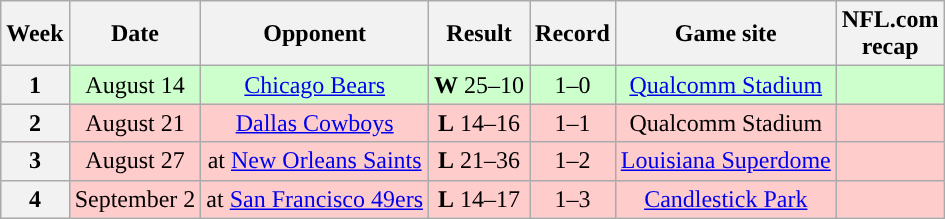<table class="wikitable" style="text-align:center">
<tr>
<th>Week</th>
<th>Date</th>
<th>Opponent</th>
<th>Result</th>
<th>Record</th>
<th>Game site</th>
<th>NFL.com<br>recap</th>
</tr>
<tr style="background:#cfc;">
<th>1</th>
<td style="text-align:center;">August 14</td>
<td style="text-align:center;"><a href='#'>Chicago Bears</a></td>
<td style="text-align:center;"><strong>W</strong> 25–10</td>
<td style="text-align:center;">1–0</td>
<td style="text-align:center;"><a href='#'>Qualcomm Stadium</a></td>
<td style="text-align:center;"></td>
</tr>
<tr style="background:#fcc;">
<th>2</th>
<td style="text-align:center;">August 21</td>
<td style="text-align:center;"><a href='#'>Dallas Cowboys</a></td>
<td style="text-align:center;"><strong>L</strong> 14–16</td>
<td style="text-align:center;">1–1</td>
<td style="text-align:center;">Qualcomm Stadium</td>
<td style="text-align:center;"></td>
</tr>
<tr style="background:#fcc;">
<th>3</th>
<td style="text-align:center;">August 27</td>
<td style="text-align:center;">at <a href='#'>New Orleans Saints</a></td>
<td style="text-align:center;"><strong>L</strong> 21–36</td>
<td style="text-align:center;">1–2</td>
<td style="text-align:center;"><a href='#'>Louisiana Superdome</a></td>
<td style="text-align:center;"></td>
</tr>
<tr style="background:#fcc;">
<th>4</th>
<td style="text-align:center;">September 2</td>
<td style="text-align:center;">at <a href='#'>San Francisco 49ers</a></td>
<td style="text-align:center;"><strong>L</strong> 14–17</td>
<td style="text-align:center;">1–3</td>
<td style="text-align:center;"><a href='#'>Candlestick Park</a></td>
<td style="text-align:center;"></td>
</tr>
</table>
